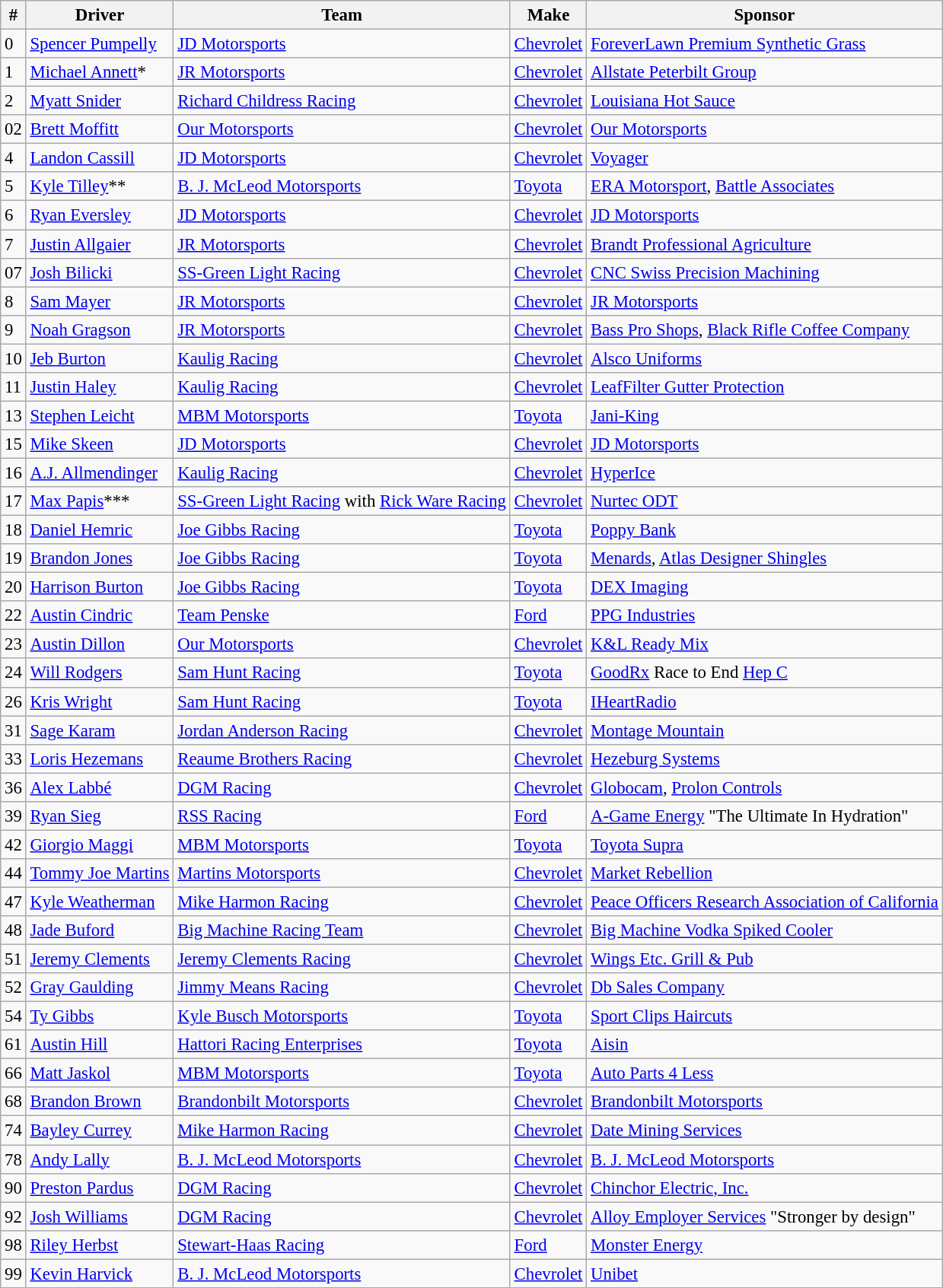<table class="wikitable" style="font-size:95%">
<tr>
<th>#</th>
<th>Driver</th>
<th>Team</th>
<th>Make</th>
<th>Sponsor</th>
</tr>
<tr>
<td>0</td>
<td><a href='#'>Spencer Pumpelly</a></td>
<td><a href='#'>JD Motorsports</a></td>
<td><a href='#'>Chevrolet</a></td>
<td><a href='#'>ForeverLawn Premium Synthetic Grass</a></td>
</tr>
<tr>
<td>1</td>
<td><a href='#'>Michael Annett</a>*</td>
<td><a href='#'>JR Motorsports</a></td>
<td><a href='#'>Chevrolet</a></td>
<td><a href='#'>Allstate Peterbilt Group</a></td>
</tr>
<tr>
<td>2</td>
<td><a href='#'>Myatt Snider</a></td>
<td><a href='#'>Richard Childress Racing</a></td>
<td><a href='#'>Chevrolet</a></td>
<td><a href='#'>Louisiana Hot Sauce</a></td>
</tr>
<tr>
<td>02</td>
<td><a href='#'>Brett Moffitt</a></td>
<td><a href='#'>Our Motorsports</a></td>
<td><a href='#'>Chevrolet</a></td>
<td><a href='#'>Our Motorsports</a></td>
</tr>
<tr>
<td>4</td>
<td><a href='#'>Landon Cassill</a></td>
<td><a href='#'>JD Motorsports</a></td>
<td><a href='#'>Chevrolet</a></td>
<td><a href='#'>Voyager</a></td>
</tr>
<tr>
<td>5</td>
<td><a href='#'>Kyle Tilley</a>**</td>
<td><a href='#'>B. J. McLeod Motorsports</a></td>
<td><a href='#'>Toyota</a></td>
<td><a href='#'>ERA Motorsport</a>, <a href='#'>Battle Associates</a></td>
</tr>
<tr>
<td>6</td>
<td><a href='#'>Ryan Eversley</a></td>
<td><a href='#'>JD Motorsports</a></td>
<td><a href='#'>Chevrolet</a></td>
<td><a href='#'>JD Motorsports</a></td>
</tr>
<tr>
<td>7</td>
<td><a href='#'>Justin Allgaier</a></td>
<td><a href='#'>JR Motorsports</a></td>
<td><a href='#'>Chevrolet</a></td>
<td><a href='#'>Brandt Professional Agriculture</a></td>
</tr>
<tr>
<td>07</td>
<td><a href='#'>Josh Bilicki</a></td>
<td><a href='#'>SS-Green Light Racing</a></td>
<td><a href='#'>Chevrolet</a></td>
<td><a href='#'>CNC Swiss Precision Machining</a></td>
</tr>
<tr>
<td>8</td>
<td><a href='#'>Sam Mayer</a></td>
<td><a href='#'>JR Motorsports</a></td>
<td><a href='#'>Chevrolet</a></td>
<td><a href='#'>JR Motorsports</a></td>
</tr>
<tr>
<td>9</td>
<td><a href='#'>Noah Gragson</a></td>
<td><a href='#'>JR Motorsports</a></td>
<td><a href='#'>Chevrolet</a></td>
<td><a href='#'>Bass Pro Shops</a>, <a href='#'>Black Rifle Coffee Company</a></td>
</tr>
<tr>
<td>10</td>
<td><a href='#'>Jeb Burton</a></td>
<td><a href='#'>Kaulig Racing</a></td>
<td><a href='#'>Chevrolet</a></td>
<td><a href='#'>Alsco Uniforms</a></td>
</tr>
<tr>
<td>11</td>
<td><a href='#'>Justin Haley</a></td>
<td><a href='#'>Kaulig Racing</a></td>
<td><a href='#'>Chevrolet</a></td>
<td><a href='#'>LeafFilter Gutter Protection</a></td>
</tr>
<tr>
<td>13</td>
<td><a href='#'>Stephen Leicht</a></td>
<td><a href='#'>MBM Motorsports</a></td>
<td><a href='#'>Toyota</a></td>
<td><a href='#'>Jani-King</a></td>
</tr>
<tr>
<td>15</td>
<td><a href='#'>Mike Skeen</a></td>
<td><a href='#'>JD Motorsports</a></td>
<td><a href='#'>Chevrolet</a></td>
<td><a href='#'>JD Motorsports</a></td>
</tr>
<tr>
<td>16</td>
<td><a href='#'>A.J. Allmendinger</a></td>
<td><a href='#'>Kaulig Racing</a></td>
<td><a href='#'>Chevrolet</a></td>
<td><a href='#'>HyperIce</a></td>
</tr>
<tr>
<td>17</td>
<td><a href='#'>Max Papis</a>***</td>
<td><a href='#'>SS-Green Light Racing</a> with <a href='#'>Rick Ware Racing</a></td>
<td><a href='#'>Chevrolet</a></td>
<td><a href='#'>Nurtec ODT</a></td>
</tr>
<tr>
<td>18</td>
<td><a href='#'>Daniel Hemric</a></td>
<td><a href='#'>Joe Gibbs Racing</a></td>
<td><a href='#'>Toyota</a></td>
<td><a href='#'>Poppy Bank</a></td>
</tr>
<tr>
<td>19</td>
<td><a href='#'>Brandon Jones</a></td>
<td><a href='#'>Joe Gibbs Racing</a></td>
<td><a href='#'>Toyota</a></td>
<td><a href='#'>Menards</a>, <a href='#'>Atlas Designer Shingles</a></td>
</tr>
<tr>
<td>20</td>
<td><a href='#'>Harrison Burton</a></td>
<td><a href='#'>Joe Gibbs Racing</a></td>
<td><a href='#'>Toyota</a></td>
<td><a href='#'>DEX Imaging</a></td>
</tr>
<tr>
<td>22</td>
<td><a href='#'>Austin Cindric</a></td>
<td><a href='#'>Team Penske</a></td>
<td><a href='#'>Ford</a></td>
<td><a href='#'>PPG Industries</a></td>
</tr>
<tr>
<td>23</td>
<td><a href='#'>Austin Dillon</a></td>
<td><a href='#'>Our Motorsports</a></td>
<td><a href='#'>Chevrolet</a></td>
<td><a href='#'>K&L Ready Mix</a></td>
</tr>
<tr>
<td>24</td>
<td><a href='#'>Will Rodgers</a></td>
<td><a href='#'>Sam Hunt Racing</a></td>
<td><a href='#'>Toyota</a></td>
<td><a href='#'>GoodRx</a> Race to End <a href='#'>Hep C</a></td>
</tr>
<tr>
<td>26</td>
<td><a href='#'>Kris Wright</a></td>
<td><a href='#'>Sam Hunt Racing</a></td>
<td><a href='#'>Toyota</a></td>
<td><a href='#'>IHeartRadio</a></td>
</tr>
<tr>
<td>31</td>
<td><a href='#'>Sage Karam</a></td>
<td><a href='#'>Jordan Anderson Racing</a></td>
<td><a href='#'>Chevrolet</a></td>
<td><a href='#'>Montage Mountain</a></td>
</tr>
<tr>
<td>33</td>
<td><a href='#'>Loris Hezemans</a></td>
<td><a href='#'>Reaume Brothers Racing</a></td>
<td><a href='#'>Chevrolet</a></td>
<td><a href='#'>Hezeburg Systems</a></td>
</tr>
<tr>
<td>36</td>
<td><a href='#'>Alex Labbé</a></td>
<td><a href='#'>DGM Racing</a></td>
<td><a href='#'>Chevrolet</a></td>
<td><a href='#'>Globocam</a>, <a href='#'>Prolon Controls</a></td>
</tr>
<tr>
<td>39</td>
<td><a href='#'>Ryan Sieg</a></td>
<td><a href='#'>RSS Racing</a></td>
<td><a href='#'>Ford</a></td>
<td><a href='#'>A-Game Energy</a>  "The Ultimate In Hydration"</td>
</tr>
<tr>
<td>42</td>
<td><a href='#'>Giorgio Maggi</a></td>
<td><a href='#'>MBM Motorsports</a></td>
<td><a href='#'>Toyota</a></td>
<td><a href='#'>Toyota Supra</a></td>
</tr>
<tr>
<td>44</td>
<td><a href='#'>Tommy Joe Martins</a></td>
<td><a href='#'>Martins Motorsports</a></td>
<td><a href='#'>Chevrolet</a></td>
<td><a href='#'>Market Rebellion</a></td>
</tr>
<tr>
<td>47</td>
<td><a href='#'>Kyle Weatherman</a></td>
<td><a href='#'>Mike Harmon Racing</a></td>
<td><a href='#'>Chevrolet</a></td>
<td><a href='#'>Peace Officers Research Association of California</a></td>
</tr>
<tr>
<td>48</td>
<td><a href='#'>Jade Buford</a></td>
<td><a href='#'>Big Machine Racing Team</a></td>
<td><a href='#'>Chevrolet</a></td>
<td><a href='#'>Big Machine Vodka Spiked Cooler</a></td>
</tr>
<tr>
<td>51</td>
<td><a href='#'>Jeremy Clements</a></td>
<td><a href='#'>Jeremy Clements Racing</a></td>
<td><a href='#'>Chevrolet</a></td>
<td><a href='#'>Wings Etc. Grill & Pub</a></td>
</tr>
<tr>
<td>52</td>
<td><a href='#'>Gray Gaulding</a></td>
<td><a href='#'>Jimmy Means Racing</a></td>
<td><a href='#'>Chevrolet</a></td>
<td><a href='#'>Db Sales Company</a></td>
</tr>
<tr>
<td>54</td>
<td><a href='#'>Ty Gibbs</a></td>
<td><a href='#'>Kyle Busch Motorsports</a></td>
<td><a href='#'>Toyota</a></td>
<td><a href='#'>Sport Clips Haircuts</a></td>
</tr>
<tr>
<td>61</td>
<td><a href='#'>Austin Hill</a></td>
<td><a href='#'>Hattori Racing Enterprises</a></td>
<td><a href='#'>Toyota</a></td>
<td><a href='#'>Aisin</a></td>
</tr>
<tr>
<td>66</td>
<td><a href='#'>Matt Jaskol</a></td>
<td><a href='#'>MBM Motorsports</a></td>
<td><a href='#'>Toyota</a></td>
<td><a href='#'>Auto Parts 4 Less</a></td>
</tr>
<tr>
<td>68</td>
<td><a href='#'>Brandon Brown</a></td>
<td><a href='#'>Brandonbilt Motorsports</a></td>
<td><a href='#'>Chevrolet</a></td>
<td><a href='#'>Brandonbilt Motorsports</a></td>
</tr>
<tr>
<td>74</td>
<td><a href='#'>Bayley Currey</a></td>
<td><a href='#'>Mike Harmon Racing</a></td>
<td><a href='#'>Chevrolet</a></td>
<td><a href='#'>Date Mining Services</a></td>
</tr>
<tr>
<td>78</td>
<td><a href='#'>Andy Lally</a></td>
<td><a href='#'>B. J. McLeod Motorsports</a></td>
<td><a href='#'>Chevrolet</a></td>
<td><a href='#'>B. J. McLeod Motorsports</a></td>
</tr>
<tr>
<td>90</td>
<td><a href='#'>Preston Pardus</a></td>
<td><a href='#'>DGM Racing</a></td>
<td><a href='#'>Chevrolet</a></td>
<td><a href='#'>Chinchor Electric, Inc.</a></td>
</tr>
<tr>
<td>92</td>
<td><a href='#'>Josh Williams</a></td>
<td><a href='#'>DGM Racing</a></td>
<td><a href='#'>Chevrolet</a></td>
<td><a href='#'>Alloy Employer Services</a> "Stronger by design"</td>
</tr>
<tr>
<td>98</td>
<td><a href='#'>Riley Herbst</a></td>
<td><a href='#'>Stewart-Haas Racing</a></td>
<td><a href='#'>Ford</a></td>
<td><a href='#'>Monster Energy</a></td>
</tr>
<tr>
<td>99</td>
<td><a href='#'>Kevin Harvick</a></td>
<td><a href='#'>B. J. McLeod Motorsports</a></td>
<td><a href='#'>Chevrolet</a></td>
<td><a href='#'>Unibet</a></td>
</tr>
</table>
